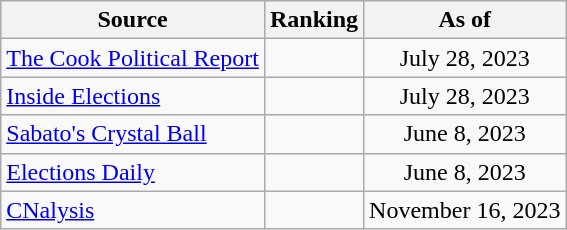<table class="wikitable" style="text-align:center">
<tr>
<th>Source</th>
<th>Ranking</th>
<th>As of</th>
</tr>
<tr>
<td align=left><a href='#'>The Cook Political Report</a></td>
<td></td>
<td>July 28, 2023</td>
</tr>
<tr>
<td align=left><a href='#'>Inside Elections</a></td>
<td></td>
<td>July 28, 2023</td>
</tr>
<tr>
<td align=left><a href='#'>Sabato's Crystal Ball</a></td>
<td></td>
<td>June 8, 2023</td>
</tr>
<tr>
<td align=left><a href='#'>Elections Daily</a></td>
<td></td>
<td>June 8, 2023</td>
</tr>
<tr>
<td align=left><a href='#'>CNalysis</a></td>
<td></td>
<td>November 16, 2023</td>
</tr>
</table>
